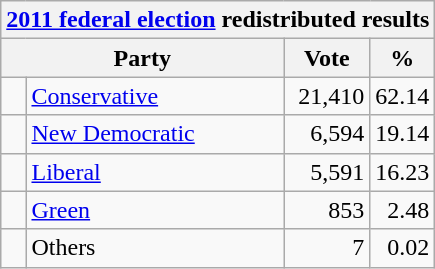<table class="wikitable">
<tr>
<th colspan="4"><a href='#'>2011 federal election</a> redistributed results</th>
</tr>
<tr>
<th bgcolor="#DDDDFF" width="130px" colspan="2">Party</th>
<th bgcolor="#DDDDFF" width="50px">Vote</th>
<th bgcolor="#DDDDFF" width="30px">%</th>
</tr>
<tr>
<td> </td>
<td><a href='#'>Conservative</a></td>
<td align=right>21,410</td>
<td align=right>62.14</td>
</tr>
<tr>
<td> </td>
<td><a href='#'>New Democratic</a></td>
<td align=right>6,594</td>
<td align=right>19.14</td>
</tr>
<tr>
<td> </td>
<td><a href='#'>Liberal</a></td>
<td align=right>5,591</td>
<td align=right>16.23</td>
</tr>
<tr>
<td> </td>
<td><a href='#'>Green</a></td>
<td align=right>853</td>
<td align=right>2.48</td>
</tr>
<tr>
<td> </td>
<td>Others</td>
<td align=right>7</td>
<td align=right>0.02</td>
</tr>
</table>
